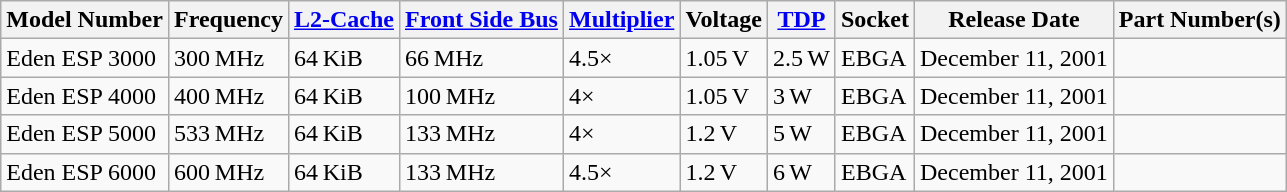<table class="wikitable">
<tr>
<th>Model Number</th>
<th>Frequency</th>
<th><a href='#'>L2-Cache</a></th>
<th><a href='#'>Front Side Bus</a></th>
<th><a href='#'>Multiplier</a></th>
<th>Voltage</th>
<th><a href='#'>TDP</a></th>
<th>Socket</th>
<th>Release Date</th>
<th>Part Number(s)</th>
</tr>
<tr>
<td>Eden ESP 3000</td>
<td>300 MHz</td>
<td>64 KiB</td>
<td>66 MHz</td>
<td>4.5×</td>
<td>1.05 V</td>
<td>2.5 W</td>
<td>EBGA</td>
<td>December 11, 2001</td>
<td></td>
</tr>
<tr>
<td>Eden ESP 4000</td>
<td>400 MHz</td>
<td>64 KiB</td>
<td>100 MHz</td>
<td>4×</td>
<td>1.05 V</td>
<td>3 W</td>
<td>EBGA</td>
<td>December 11, 2001</td>
<td></td>
</tr>
<tr>
<td>Eden ESP 5000</td>
<td>533 MHz</td>
<td>64 KiB</td>
<td>133 MHz</td>
<td>4×</td>
<td>1.2 V</td>
<td>5 W</td>
<td>EBGA</td>
<td>December 11, 2001</td>
<td></td>
</tr>
<tr>
<td>Eden ESP 6000</td>
<td>600 MHz</td>
<td>64 KiB</td>
<td>133 MHz</td>
<td>4.5×</td>
<td>1.2 V</td>
<td>6 W</td>
<td>EBGA</td>
<td>December 11, 2001</td>
<td></td>
</tr>
</table>
